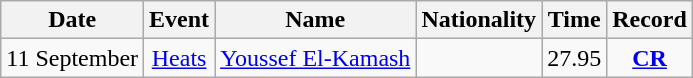<table class="wikitable" style=text-align:center>
<tr>
<th>Date</th>
<th>Event</th>
<th>Name</th>
<th>Nationality</th>
<th>Time</th>
<th>Record</th>
</tr>
<tr>
<td>11 September</td>
<td><a href='#'>Heats</a></td>
<td align=left><a href='#'>Youssef El-Kamash</a></td>
<td align=left></td>
<td>27.95</td>
<td><strong><a href='#'>CR</a></strong></td>
</tr>
</table>
